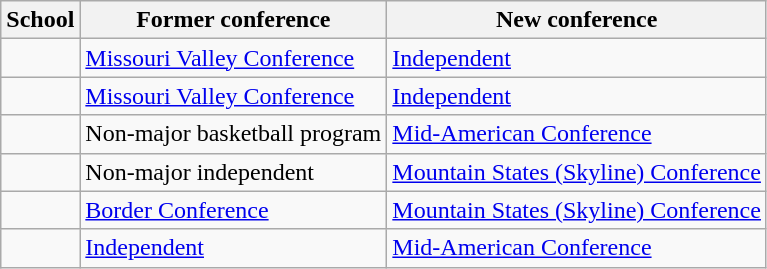<table class="wikitable sortable">
<tr>
<th>School</th>
<th>Former conference</th>
<th>New conference</th>
</tr>
<tr>
<td></td>
<td><a href='#'>Missouri Valley Conference</a></td>
<td><a href='#'>Independent</a></td>
</tr>
<tr>
<td></td>
<td><a href='#'>Missouri Valley Conference</a></td>
<td><a href='#'>Independent</a></td>
</tr>
<tr>
<td></td>
<td>Non-major basketball program</td>
<td><a href='#'>Mid-American Conference</a></td>
</tr>
<tr>
<td></td>
<td>Non-major independent</td>
<td><a href='#'>Mountain States (Skyline) Conference</a></td>
</tr>
<tr>
<td></td>
<td><a href='#'>Border Conference</a></td>
<td><a href='#'>Mountain States (Skyline) Conference</a></td>
</tr>
<tr>
<td></td>
<td><a href='#'>Independent</a></td>
<td><a href='#'>Mid-American Conference</a></td>
</tr>
</table>
